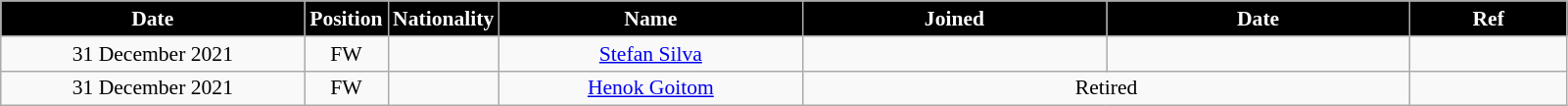<table class="wikitable"  style="text-align:center; font-size:90%; ">
<tr>
<th style="background:#000000; color:white; width:200px;">Date</th>
<th style="background:#000000; color:white; width:50px;">Position</th>
<th style="background:#000000; color:white; width:50px;">Nationality</th>
<th style="background:#000000; color:white; width:200px;">Name</th>
<th style="background:#000000; color:white; width:200px;">Joined</th>
<th style="background:#000000; color:white; width:200px;">Date</th>
<th style="background:#000000; color:white; width:100px;">Ref</th>
</tr>
<tr>
<td>31 December 2021</td>
<td>FW</td>
<td></td>
<td><a href='#'>Stefan Silva</a></td>
<td></td>
<td></td>
<td></td>
</tr>
<tr>
<td>31 December 2021</td>
<td>FW</td>
<td></td>
<td><a href='#'>Henok Goitom</a></td>
<td colspan="2">Retired</td>
<td></td>
</tr>
</table>
